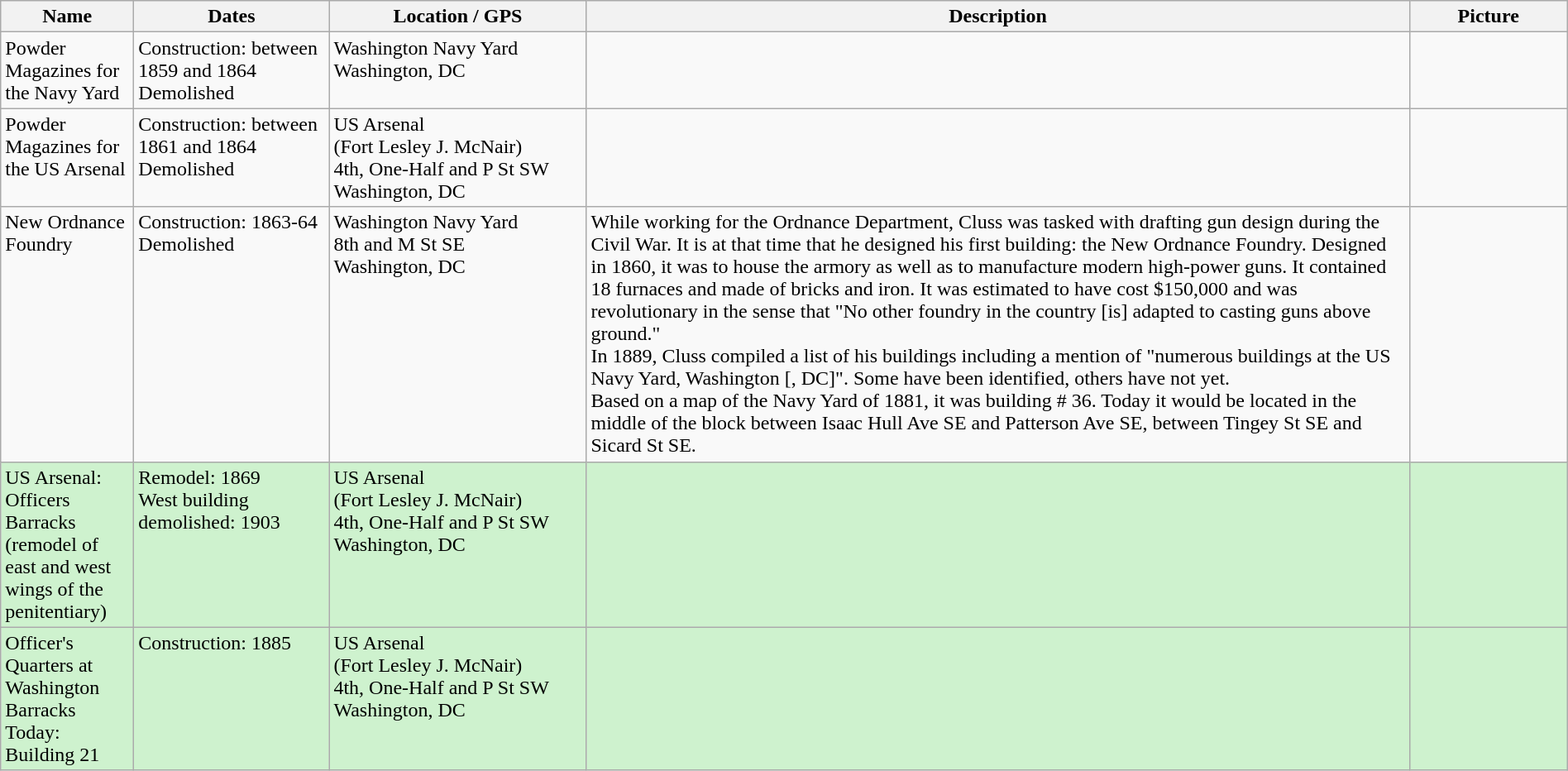<table class="wikitable sortable" style="width: 100%">
<tr>
<th style="width: 100px;">Name</th>
<th style="width: 150px;">Dates</th>
<th style="width: 200px;">Location / GPS</th>
<th>Description</th>
<th style="width: 120px;">Picture</th>
</tr>
<tr style="vertical-align: top;">
<td>Powder Magazines for the Navy Yard</td>
<td>Construction: between 1859 and 1864<br> Demolished</td>
<td>Washington Navy Yard<br> Washington, DC</td>
<td></td>
<td></td>
</tr>
<tr style="vertical-align: top;">
<td>Powder Magazines for the US Arsenal</td>
<td>Construction: between 1861 and 1864<br> Demolished</td>
<td>US Arsenal<br> (Fort Lesley J. McNair)<br> 4th, One-Half and P St SW<br> Washington, DC</td>
<td></td>
<td></td>
</tr>
<tr style="vertical-align: top;">
<td>New Ordnance Foundry</td>
<td>Construction: 1863-64<br> Demolished</td>
<td>Washington Navy Yard<br> 8th and M St SE <br> Washington, DC<br></td>
<td>While working for the Ordnance Department, Cluss was tasked with drafting gun design during the Civil War. It is at that time that he designed his first building: the New Ordnance Foundry. Designed in 1860, it was to house the armory as well as to manufacture modern high-power guns. It contained 18 furnaces and made of bricks and iron. It was estimated to have cost $150,000 and was revolutionary in the sense that "No other foundry in the country [is] adapted to casting guns above ground."<br>In 1889, Cluss compiled a list of his buildings including a mention of "numerous buildings at the US Navy Yard, Washington [, DC]". Some have been identified, others have not yet.<br> Based on a map of the Navy Yard of 1881, it was building # 36. Today it would be located in the middle of the block between Isaac Hull Ave SE and Patterson Ave SE, between Tingey St SE and Sicard St SE.</td>
<td></td>
</tr>
<tr style="vertical-align: top;">
<td style='background: #CEF2CE'>US Arsenal: Officers Barracks<br>(remodel of east and west wings of the penitentiary)</td>
<td style='background: #CEF2CE'>Remodel: 1869<br> West building demolished: 1903</td>
<td style='background: #CEF2CE'>US Arsenal <br> (Fort Lesley J. McNair)<br> 4th, One-Half and P St SW<br> Washington, DC</td>
<td style='background: #CEF2CE'></td>
<td style='background: #CEF2CE'></td>
</tr>
<tr style="vertical-align: top;">
<td style='background: #CEF2CE'>Officer's Quarters at Washington Barracks<br> Today: Building 21</td>
<td style='background: #CEF2CE'>Construction: 1885</td>
<td style='background: #CEF2CE'>US Arsenal <br> (Fort Lesley J. McNair)<br> 4th, One-Half and P St SW<br> Washington, DC<br></td>
<td style='background: #CEF2CE'></td>
<td style='background: #CEF2CE'></td>
</tr>
</table>
